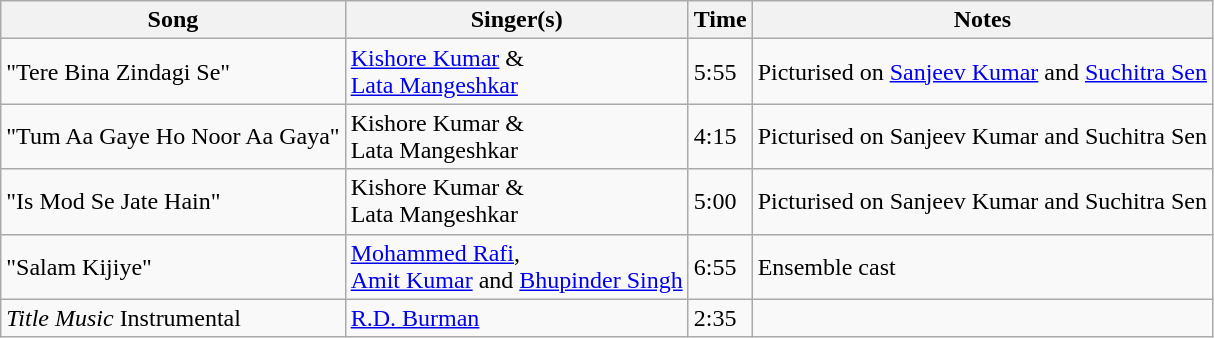<table class="wikitable">
<tr>
<th>Song</th>
<th>Singer(s)</th>
<th>Time</th>
<th>Notes</th>
</tr>
<tr>
<td>"Tere Bina Zindagi Se"</td>
<td><a href='#'>Kishore Kumar</a> &<br><a href='#'>Lata Mangeshkar</a></td>
<td>5:55</td>
<td>Picturised on <a href='#'>Sanjeev Kumar</a> and <a href='#'>Suchitra Sen</a></td>
</tr>
<tr>
<td>"Tum Aa Gaye Ho Noor Aa Gaya"</td>
<td>Kishore Kumar &<br>Lata Mangeshkar</td>
<td>4:15</td>
<td>Picturised on Sanjeev Kumar and Suchitra Sen</td>
</tr>
<tr>
<td>"Is Mod Se Jate Hain"</td>
<td>Kishore Kumar &<br>Lata Mangeshkar</td>
<td>5:00</td>
<td>Picturised on Sanjeev Kumar and Suchitra Sen</td>
</tr>
<tr>
<td>"Salam Kijiye"</td>
<td><a href='#'>Mohammed Rafi</a>,<br><a href='#'>Amit Kumar</a> and <a href='#'>Bhupinder Singh</a></td>
<td>6:55</td>
<td>Ensemble cast</td>
</tr>
<tr>
<td><em>Title Music</em> Instrumental</td>
<td><a href='#'>R.D. Burman</a></td>
<td>2:35</td>
<td></td>
</tr>
</table>
